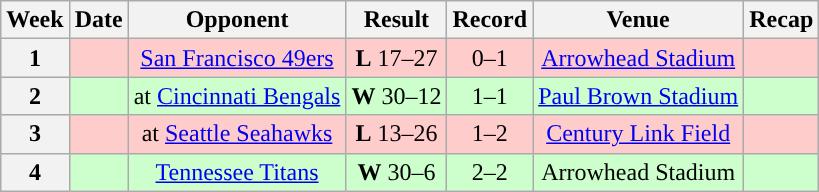<table class="wikitable" style="text-align:center">
<tr>
<th>Week</th>
<th>Date</th>
<th>Opponent</th>
<th>Result</th>
<th>Record</th>
<th>Venue</th>
<th>Recap</th>
</tr>
<tr style="background:#fcc">
<th>1</th>
<td></td>
<td><a href='#'>San Francisco 49ers</a></td>
<td><strong>L</strong> 17–27</td>
<td>0–1</td>
<td><a href='#'>Arrowhead Stadium</a></td>
<td></td>
</tr>
<tr style="background:#cfc">
<th>2</th>
<td></td>
<td>at <a href='#'>Cincinnati Bengals</a></td>
<td><strong>W</strong> 30–12</td>
<td>1–1</td>
<td><a href='#'>Paul Brown Stadium</a></td>
<td></td>
</tr>
<tr style="background:#fcc">
<th>3</th>
<td></td>
<td>at <a href='#'>Seattle Seahawks</a></td>
<td><strong>L</strong> 13–26</td>
<td>1–2</td>
<td><a href='#'>Century Link Field</a></td>
<td></td>
</tr>
<tr style="background:#cfc">
<th>4</th>
<td></td>
<td><a href='#'>Tennessee Titans</a></td>
<td><strong>W</strong> 30–6</td>
<td>2–2</td>
<td>Arrowhead Stadium</td>
<td></td>
</tr>
</table>
